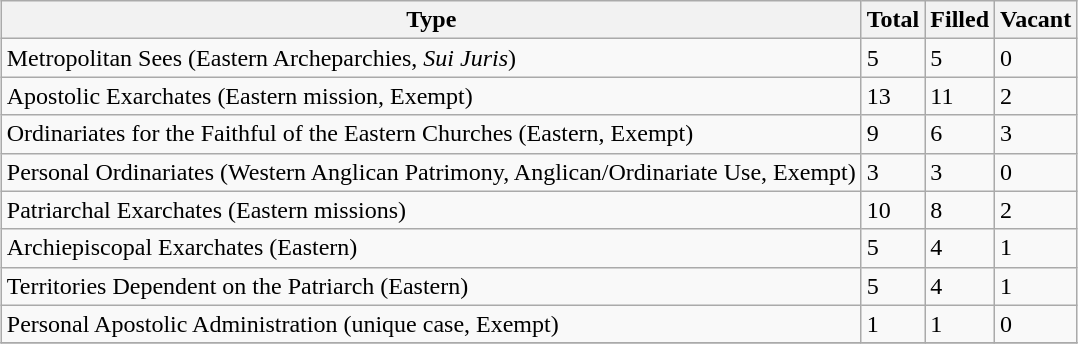<table class="wikitable sortable" style="margin:0 auto 0 auto">
<tr>
<th>Type</th>
<th>Total</th>
<th>Filled</th>
<th>Vacant</th>
</tr>
<tr>
<td>Metropolitan Sees (Eastern Archeparchies, <em>Sui Juris</em>)</td>
<td>5</td>
<td>5</td>
<td>0</td>
</tr>
<tr>
<td>Apostolic Exarchates (Eastern mission, Exempt)</td>
<td>13</td>
<td>11</td>
<td>2</td>
</tr>
<tr>
<td>Ordinariates for the Faithful of the Eastern Churches (Eastern, Exempt)</td>
<td>9</td>
<td>6</td>
<td>3</td>
</tr>
<tr>
<td>Personal Ordinariates (Western Anglican Patrimony, Anglican/Ordinariate Use, Exempt)</td>
<td>3</td>
<td>3</td>
<td>0</td>
</tr>
<tr>
<td>Patriarchal Exarchates (Eastern missions)</td>
<td>10</td>
<td>8</td>
<td>2</td>
</tr>
<tr>
<td>Archiepiscopal Exarchates (Eastern)</td>
<td>5</td>
<td>4</td>
<td>1</td>
</tr>
<tr>
<td>Territories Dependent on the Patriarch (Eastern)</td>
<td>5</td>
<td>4</td>
<td>1</td>
</tr>
<tr>
<td>Personal Apostolic Administration (unique case, Exempt)</td>
<td>1</td>
<td>1</td>
<td>0</td>
</tr>
<tr>
</tr>
</table>
